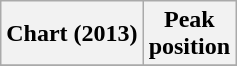<table class="wikitable sortable plainrowheaders" style="text-align:center">
<tr>
<th scope="col">Chart (2013)</th>
<th scope="col">Peak<br> position</th>
</tr>
<tr>
</tr>
</table>
